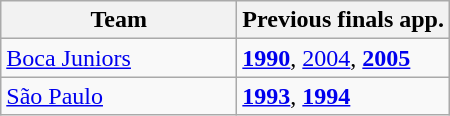<table class="wikitable">
<tr>
<th width=150px>Team</th>
<th>Previous finals app.</th>
</tr>
<tr>
<td> <a href='#'>Boca Juniors</a></td>
<td><strong><a href='#'>1990</a></strong>, <a href='#'>2004</a>, <strong><a href='#'>2005</a></strong></td>
</tr>
<tr>
<td> <a href='#'>São Paulo</a></td>
<td><strong><a href='#'>1993</a></strong>, <strong><a href='#'>1994</a></strong></td>
</tr>
</table>
